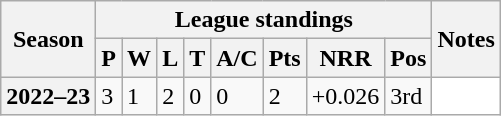<table class="wikitable sortable">
<tr>
<th scope="col" rowspan="2">Season</th>
<th scope="col" colspan="8">League standings</th>
<th scope="col" rowspan="2">Notes</th>
</tr>
<tr>
<th scope="col">P</th>
<th scope="col">W</th>
<th scope="col">L</th>
<th scope="col">T</th>
<th scope="col">A/C</th>
<th scope="col">Pts</th>
<th scope="col">NRR</th>
<th scope="col">Pos</th>
</tr>
<tr>
<th scope="row">2022–23</th>
<td>3</td>
<td>1</td>
<td>2</td>
<td>0</td>
<td>0</td>
<td>2</td>
<td>+0.026</td>
<td>3rd</td>
<td style="background: white;"></td>
</tr>
</table>
